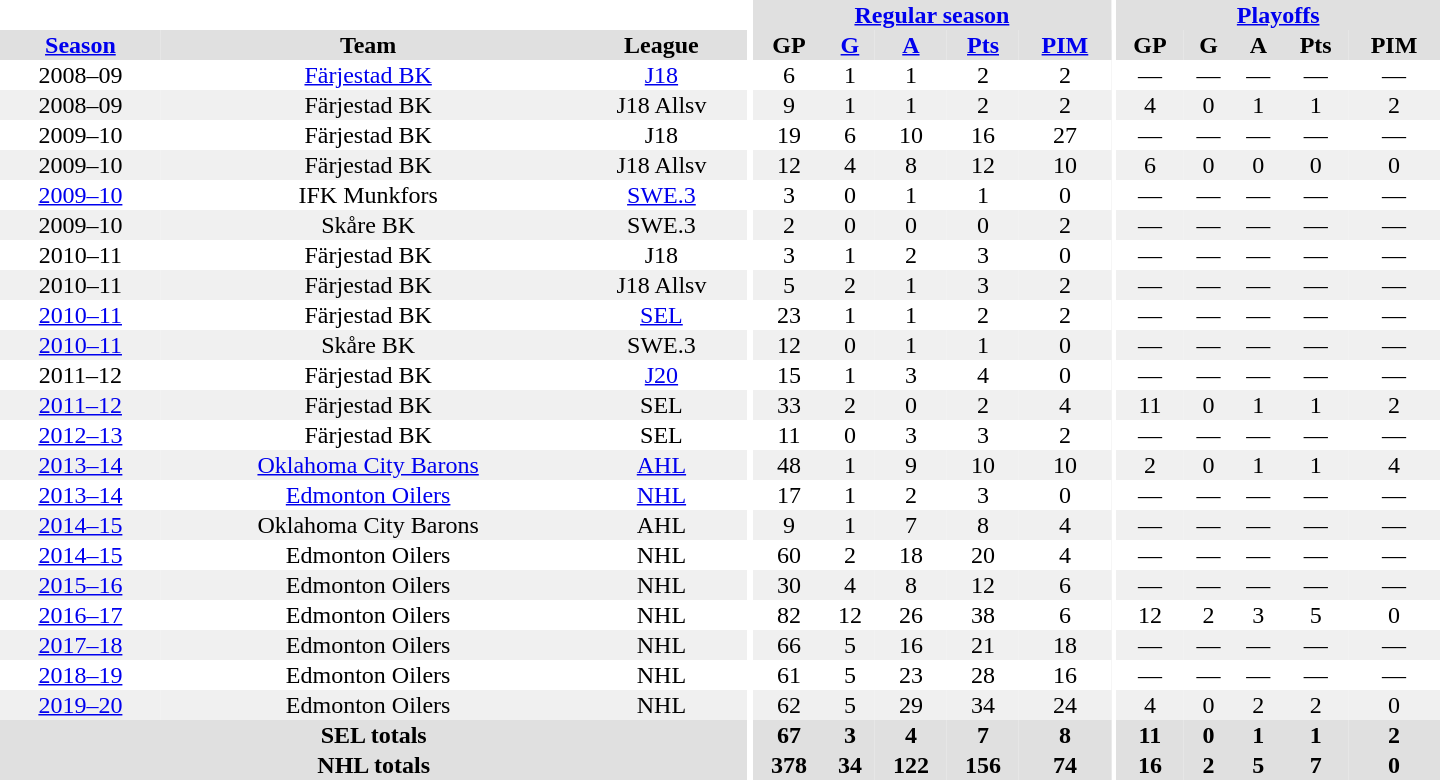<table border="0" cellpadding="1" cellspacing="0" style="text-align:center; width:60em">
<tr bgcolor="#e0e0e0">
<th colspan="3" bgcolor="#ffffff"></th>
<th rowspan="99" bgcolor="#ffffff"></th>
<th colspan="5"><a href='#'>Regular season</a></th>
<th rowspan="99" bgcolor="#ffffff"></th>
<th colspan="5"><a href='#'>Playoffs</a></th>
</tr>
<tr bgcolor="#e0e0e0">
<th><a href='#'>Season</a></th>
<th>Team</th>
<th>League</th>
<th>GP</th>
<th><a href='#'>G</a></th>
<th><a href='#'>A</a></th>
<th><a href='#'>Pts</a></th>
<th><a href='#'>PIM</a></th>
<th>GP</th>
<th>G</th>
<th>A</th>
<th>Pts</th>
<th>PIM</th>
</tr>
<tr>
<td>2008–09</td>
<td><a href='#'>Färjestad BK</a></td>
<td><a href='#'>J18</a></td>
<td>6</td>
<td>1</td>
<td>1</td>
<td>2</td>
<td>2</td>
<td>—</td>
<td>—</td>
<td>—</td>
<td>—</td>
<td>—</td>
</tr>
<tr bgcolor="#f0f0f0">
<td>2008–09</td>
<td>Färjestad BK</td>
<td>J18 Allsv</td>
<td>9</td>
<td>1</td>
<td>1</td>
<td>2</td>
<td>2</td>
<td>4</td>
<td>0</td>
<td>1</td>
<td>1</td>
<td>2</td>
</tr>
<tr>
<td>2009–10</td>
<td>Färjestad BK</td>
<td>J18</td>
<td>19</td>
<td>6</td>
<td>10</td>
<td>16</td>
<td>27</td>
<td>—</td>
<td>—</td>
<td>—</td>
<td>—</td>
<td>—</td>
</tr>
<tr bgcolor="#f0f0f0">
<td>2009–10</td>
<td>Färjestad BK</td>
<td>J18 Allsv</td>
<td>12</td>
<td>4</td>
<td>8</td>
<td>12</td>
<td>10</td>
<td>6</td>
<td>0</td>
<td>0</td>
<td>0</td>
<td>0</td>
</tr>
<tr>
<td><a href='#'>2009–10</a></td>
<td>IFK Munkfors</td>
<td><a href='#'>SWE.3</a></td>
<td>3</td>
<td>0</td>
<td>1</td>
<td>1</td>
<td>0</td>
<td>—</td>
<td>—</td>
<td>—</td>
<td>—</td>
<td>—</td>
</tr>
<tr bgcolor="#f0f0f0">
<td>2009–10</td>
<td>Skåre BK</td>
<td>SWE.3</td>
<td>2</td>
<td>0</td>
<td>0</td>
<td>0</td>
<td>2</td>
<td>—</td>
<td>—</td>
<td>—</td>
<td>—</td>
<td>—</td>
</tr>
<tr>
<td>2010–11</td>
<td>Färjestad BK</td>
<td>J18</td>
<td>3</td>
<td>1</td>
<td>2</td>
<td>3</td>
<td>0</td>
<td>—</td>
<td>—</td>
<td>—</td>
<td>—</td>
<td>—</td>
</tr>
<tr bgcolor="#f0f0f0">
<td>2010–11</td>
<td>Färjestad BK</td>
<td>J18 Allsv</td>
<td>5</td>
<td>2</td>
<td>1</td>
<td>3</td>
<td>2</td>
<td>—</td>
<td>—</td>
<td>—</td>
<td>—</td>
<td>—</td>
</tr>
<tr>
<td><a href='#'>2010–11</a></td>
<td>Färjestad BK</td>
<td><a href='#'>SEL</a></td>
<td>23</td>
<td>1</td>
<td>1</td>
<td>2</td>
<td>2</td>
<td>—</td>
<td>—</td>
<td>—</td>
<td>—</td>
<td>—</td>
</tr>
<tr bgcolor="#f0f0f0">
<td><a href='#'>2010–11</a></td>
<td>Skåre BK</td>
<td>SWE.3</td>
<td>12</td>
<td>0</td>
<td>1</td>
<td>1</td>
<td>0</td>
<td>—</td>
<td>—</td>
<td>—</td>
<td>—</td>
<td>—</td>
</tr>
<tr>
<td>2011–12</td>
<td>Färjestad BK</td>
<td><a href='#'>J20</a></td>
<td>15</td>
<td>1</td>
<td>3</td>
<td>4</td>
<td>0</td>
<td>—</td>
<td>—</td>
<td>—</td>
<td>—</td>
<td>—</td>
</tr>
<tr bgcolor="#f0f0f0">
<td><a href='#'>2011–12</a></td>
<td>Färjestad BK</td>
<td>SEL</td>
<td>33</td>
<td>2</td>
<td>0</td>
<td>2</td>
<td>4</td>
<td>11</td>
<td>0</td>
<td>1</td>
<td>1</td>
<td>2</td>
</tr>
<tr>
<td><a href='#'>2012–13</a></td>
<td>Färjestad BK</td>
<td>SEL</td>
<td>11</td>
<td>0</td>
<td>3</td>
<td>3</td>
<td>2</td>
<td>—</td>
<td>—</td>
<td>—</td>
<td>—</td>
<td>—</td>
</tr>
<tr bgcolor="#f0f0f0">
<td><a href='#'>2013–14</a></td>
<td><a href='#'>Oklahoma City Barons</a></td>
<td><a href='#'>AHL</a></td>
<td>48</td>
<td>1</td>
<td>9</td>
<td>10</td>
<td>10</td>
<td>2</td>
<td>0</td>
<td>1</td>
<td>1</td>
<td>4</td>
</tr>
<tr>
<td><a href='#'>2013–14</a></td>
<td><a href='#'>Edmonton Oilers</a></td>
<td><a href='#'>NHL</a></td>
<td>17</td>
<td>1</td>
<td>2</td>
<td>3</td>
<td>0</td>
<td>—</td>
<td>—</td>
<td>—</td>
<td>—</td>
<td>—</td>
</tr>
<tr bgcolor="#f0f0f0">
<td><a href='#'>2014–15</a></td>
<td>Oklahoma City Barons</td>
<td>AHL</td>
<td>9</td>
<td>1</td>
<td>7</td>
<td>8</td>
<td>4</td>
<td>—</td>
<td>—</td>
<td>—</td>
<td>—</td>
<td>—</td>
</tr>
<tr>
<td><a href='#'>2014–15</a></td>
<td>Edmonton Oilers</td>
<td>NHL</td>
<td>60</td>
<td>2</td>
<td>18</td>
<td>20</td>
<td>4</td>
<td>—</td>
<td>—</td>
<td>—</td>
<td>—</td>
<td>—</td>
</tr>
<tr bgcolor="#f0f0f0">
<td><a href='#'>2015–16</a></td>
<td>Edmonton Oilers</td>
<td>NHL</td>
<td>30</td>
<td>4</td>
<td>8</td>
<td>12</td>
<td>6</td>
<td>—</td>
<td>—</td>
<td>—</td>
<td>—</td>
<td>—</td>
</tr>
<tr>
<td><a href='#'>2016–17</a></td>
<td>Edmonton Oilers</td>
<td>NHL</td>
<td>82</td>
<td>12</td>
<td>26</td>
<td>38</td>
<td>6</td>
<td>12</td>
<td>2</td>
<td>3</td>
<td>5</td>
<td>0</td>
</tr>
<tr bgcolor="#f0f0f0">
<td><a href='#'>2017–18</a></td>
<td>Edmonton Oilers</td>
<td>NHL</td>
<td>66</td>
<td>5</td>
<td>16</td>
<td>21</td>
<td>18</td>
<td>—</td>
<td>—</td>
<td>—</td>
<td>—</td>
<td>—</td>
</tr>
<tr>
<td><a href='#'>2018–19</a></td>
<td>Edmonton Oilers</td>
<td>NHL</td>
<td>61</td>
<td>5</td>
<td>23</td>
<td>28</td>
<td>16</td>
<td>—</td>
<td>—</td>
<td>—</td>
<td>—</td>
<td>—</td>
</tr>
<tr bgcolor="#f0f0f0">
<td><a href='#'>2019–20</a></td>
<td>Edmonton Oilers</td>
<td>NHL</td>
<td>62</td>
<td>5</td>
<td>29</td>
<td>34</td>
<td>24</td>
<td>4</td>
<td>0</td>
<td>2</td>
<td>2</td>
<td>0</td>
</tr>
<tr bgcolor="#e0e0e0">
<th colspan=3>SEL totals</th>
<th>67</th>
<th>3</th>
<th>4</th>
<th>7</th>
<th>8</th>
<th>11</th>
<th>0</th>
<th>1</th>
<th>1</th>
<th>2</th>
</tr>
<tr bgcolor="#e0e0e0">
<th colspan=3>NHL totals</th>
<th>378</th>
<th>34</th>
<th>122</th>
<th>156</th>
<th>74</th>
<th>16</th>
<th>2</th>
<th>5</th>
<th>7</th>
<th>0</th>
</tr>
</table>
